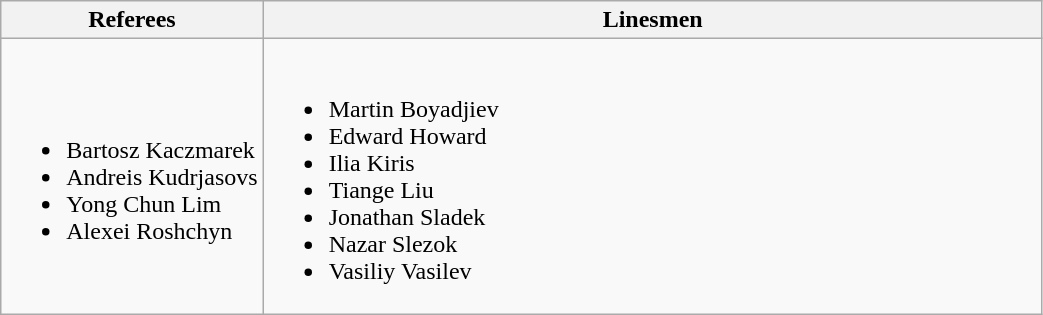<table class="wikitable">
<tr>
<th>Referees</th>
<th>Linesmen</th>
</tr>
<tr>
<td><br><ul><li> Bartosz Kaczmarek</li><li> Andreis Kudrjasovs</li><li> Yong Chun Lim</li><li> Alexei Roshchyn</li></ul></td>
<td style="width:32em"><br><ul><li> Martin Boyadjiev</li><li> Edward Howard</li><li> Ilia Kiris</li><li> Tiange Liu</li><li> Jonathan Sladek</li><li> Nazar Slezok</li><li> Vasiliy Vasilev</li></ul></td>
</tr>
</table>
